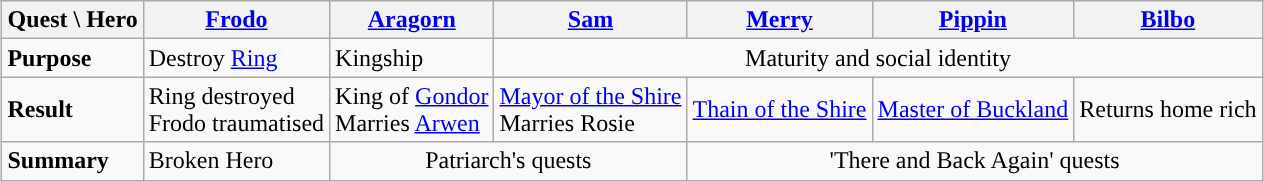<table class="wikitable" style="margin-left: auto; margin-right: auto; border: none">
<tr>
<th>Quest \ Hero</th>
<th><a href='#'>Frodo</a></th>
<th><a href='#'>Aragorn</a></th>
<th><a href='#'>Sam</a></th>
<th><a href='#'>Merry</a></th>
<th><a href='#'>Pippin</a></th>
<th><a href='#'>Bilbo</a></th>
</tr>
<tr>
<td><strong>Purpose</strong></td>
<td>Destroy <a href='#'>Ring</a></td>
<td>Kingship</td>
<td colspan=4 style=text-align:center;>Maturity and social identity</td>
</tr>
<tr>
<td><strong>Result</strong></td>
<td>Ring destroyed<br>Frodo traumatised</td>
<td>King of <a href='#'>Gondor</a><br>Marries <a href='#'>Arwen</a></td>
<td><a href='#'>Mayor of the Shire</a><br>Marries Rosie</td>
<td><a href='#'>Thain of the Shire</a></td>
<td><a href='#'>Master of Buckland</a></td>
<td>Returns home rich</td>
</tr>
<tr>
<td><strong>Summary</strong></td>
<td>Broken Hero</td>
<td colspan=2; style=text-align:center;>Patriarch's quests</td>
<td colspan=3 style=text-align:center;>'There and Back Again' quests</td>
</tr>
</table>
